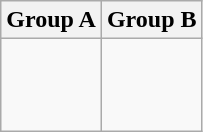<table class="wikitable">
<tr>
<th>Group A</th>
<th>Group B</th>
</tr>
<tr>
<td><br><br><br></td>
<td><br><br><br></td>
</tr>
</table>
